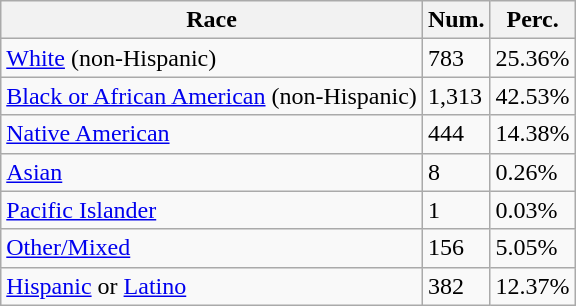<table class="wikitable">
<tr>
<th>Race</th>
<th>Num.</th>
<th>Perc.</th>
</tr>
<tr>
<td><a href='#'>White</a> (non-Hispanic)</td>
<td>783</td>
<td>25.36%</td>
</tr>
<tr>
<td><a href='#'>Black or African American</a> (non-Hispanic)</td>
<td>1,313</td>
<td>42.53%</td>
</tr>
<tr>
<td><a href='#'>Native American</a></td>
<td>444</td>
<td>14.38%</td>
</tr>
<tr>
<td><a href='#'>Asian</a></td>
<td>8</td>
<td>0.26%</td>
</tr>
<tr>
<td><a href='#'>Pacific Islander</a></td>
<td>1</td>
<td>0.03%</td>
</tr>
<tr>
<td><a href='#'>Other/Mixed</a></td>
<td>156</td>
<td>5.05%</td>
</tr>
<tr>
<td><a href='#'>Hispanic</a> or <a href='#'>Latino</a></td>
<td>382</td>
<td>12.37%</td>
</tr>
</table>
